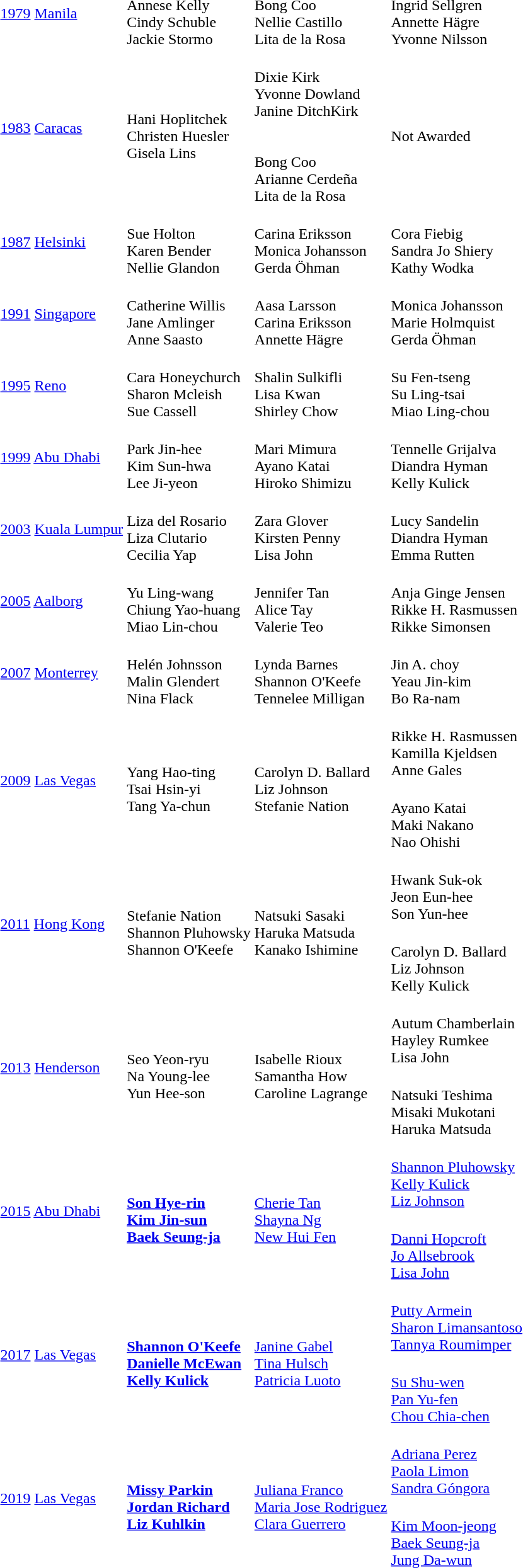<table>
<tr>
<td><a href='#'>1979</a> <a href='#'>Manila</a></td>
<td><br>Annese Kelly<br>Cindy Schuble<br>Jackie Stormo</td>
<td><br>Bong Coo <br>Nellie Castillo <br>Lita de la Rosa</td>
<td><br>Ingrid Sellgren <br>Annette Hägre <br>Yvonne Nilsson</td>
</tr>
<tr>
<td><a href='#'>1983</a> <a href='#'>Caracas</a></td>
<td><br>Hani Hoplitchek<br>Christen Huesler<br>Gisela Lins</td>
<td><br>Dixie Kirk<br> Yvonne Dowland <br>Janine DitchKirk<br><br><br>Bong Coo <br>Arianne Cerdeña<br>Lita de la Rosa</td>
<td><br>Not Awarded</td>
</tr>
<tr>
<td><a href='#'>1987</a> <a href='#'>Helsinki</a></td>
<td><br>Sue Holton<br>Karen Bender<br>Nellie Glandon</td>
<td><br>Carina Eriksson<br>Monica Johansson<br>Gerda Öhman</td>
<td><br>Cora Fiebig<br>Sandra Jo Shiery<br>Kathy Wodka</td>
</tr>
<tr>
<td><a href='#'>1991</a> <a href='#'>Singapore</a></td>
<td><br>Catherine Willis<br>Jane Amlinger<br>Anne Saasto</td>
<td><br>Aasa Larsson<br>Carina Eriksson<br>Annette Hägre</td>
<td><br>Monica Johansson<br>Marie Holmquist<br>Gerda Öhman</td>
</tr>
<tr>
<td><a href='#'>1995</a> <a href='#'>Reno</a></td>
<td><br>Cara Honeychurch<br>Sharon Mcleish<br>Sue Cassell</td>
<td><br>Shalin Sulkifli<br>Lisa Kwan<br>Shirley Chow</td>
<td><br>Su Fen-tseng<br>Su Ling-tsai<br>Miao Ling-chou</td>
</tr>
<tr>
<td><a href='#'>1999</a> <a href='#'>Abu Dhabi</a></td>
<td><br>Park Jin-hee<br>Kim Sun-hwa<br>Lee Ji-yeon</td>
<td><br>Mari Mimura<br>Ayano Katai<br>Hiroko Shimizu</td>
<td><br>Tennelle Grijalva<br>Diandra Hyman<br>Kelly Kulick</td>
</tr>
<tr>
<td><a href='#'>2003</a> <a href='#'>Kuala Lumpur</a></td>
<td><br>Liza del Rosario<br>Liza Clutario<br>Cecilia Yap</td>
<td><br>Zara Glover<br>Kirsten Penny<br>Lisa John</td>
<td><br>Lucy Sandelin<br>Diandra Hyman<br>Emma Rutten</td>
</tr>
<tr>
<td><a href='#'>2005</a> <a href='#'>Aalborg</a></td>
<td><br>Yu Ling-wang<br>Chiung Yao-huang<br>Miao Lin-chou</td>
<td><br>Jennifer Tan<br>Alice Tay<br>Valerie Teo</td>
<td><br>Anja Ginge Jensen<br>Rikke H. Rasmussen<br>Rikke Simonsen</td>
</tr>
<tr>
<td><a href='#'>2007</a> <a href='#'>Monterrey</a></td>
<td><br>Helén Johnsson<br>Malin Glendert<br>Nina Flack</td>
<td><br>Lynda Barnes<br>Shannon O'Keefe<br>Tennelee Milligan</td>
<td><br>Jin A. choy<br>Yeau Jin-kim<br>Bo Ra-nam</td>
</tr>
<tr>
<td rowspan=2><a href='#'>2009</a> <a href='#'>Las Vegas</a></td>
<td rowspan=2><br>Yang Hao-ting<br>Tsai Hsin-yi<br>Tang Ya-chun</td>
<td rowspan=2><br>Carolyn D. Ballard<br>Liz Johnson<br>Stefanie Nation</td>
<td><br>Rikke H. Rasmussen<br>Kamilla Kjeldsen<br>Anne Gales</td>
</tr>
<tr>
<td><br>Ayano Katai<br>Maki Nakano<br>Nao Ohishi</td>
</tr>
<tr>
<td rowspan=2><a href='#'>2011</a> <a href='#'>Hong Kong</a></td>
<td rowspan=2><br>Stefanie Nation<br>Shannon Pluhowsky<br>Shannon O'Keefe</td>
<td rowspan=2><br>Natsuki Sasaki<br>Haruka Matsuda<br>Kanako Ishimine</td>
<td><br>Hwank Suk-ok<br>Jeon Eun-hee<br>Son Yun-hee</td>
</tr>
<tr>
<td><br>Carolyn D. Ballard<br>Liz Johnson<br>Kelly Kulick</td>
</tr>
<tr>
<td rowspan=2><a href='#'>2013</a> <a href='#'>Henderson</a></td>
<td rowspan=2><br>Seo Yeon-ryu<br>Na Young-lee<br>Yun Hee-son</td>
<td rowspan=2><br>Isabelle Rioux<br>Samantha How<br>Caroline Lagrange</td>
<td><br>Autum Chamberlain<br>Hayley Rumkee<br>Lisa John</td>
</tr>
<tr>
<td><br>Natsuki Teshima<br>Misaki Mukotani<br>Haruka Matsuda</td>
</tr>
<tr>
<td rowspan=2><a href='#'>2015</a> <a href='#'>Abu Dhabi</a></td>
<td rowspan=2><br><strong><a href='#'>Son Hye-rin</a><br><a href='#'>Kim Jin-sun</a><br><a href='#'>Baek Seung-ja</a></strong></td>
<td rowspan=2><br><a href='#'>Cherie Tan</a><br><a href='#'>Shayna Ng</a><br><a href='#'>New Hui Fen</a></td>
<td><br><a href='#'>Shannon Pluhowsky</a><br><a href='#'>Kelly Kulick</a><br><a href='#'>Liz Johnson</a></td>
</tr>
<tr>
<td><br><a href='#'>Danni Hopcroft</a><br><a href='#'>Jo Allsebrook</a><br><a href='#'>Lisa John</a></td>
</tr>
<tr>
<td rowspan=2><a href='#'>2017</a> <a href='#'>Las Vegas</a></td>
<td rowspan=2><br><strong><a href='#'>Shannon O'Keefe</a><br><a href='#'>Danielle McEwan</a><br><a href='#'>Kelly Kulick</a></strong></td>
<td rowspan=2><br><a href='#'>Janine Gabel</a><br><a href='#'>Tina Hulsch</a><br><a href='#'>Patricia Luoto</a></td>
<td><br><a href='#'>Putty Armein</a><br><a href='#'>Sharon Limansantoso</a><br><a href='#'>Tannya Roumimper</a></td>
</tr>
<tr>
<td><br><a href='#'>Su Shu-wen</a><br><a href='#'>Pan Yu-fen</a><br><a href='#'>Chou Chia-chen</a></td>
</tr>
<tr>
<td rowspan=2><a href='#'>2019</a> <a href='#'>Las Vegas</a></td>
<td rowspan=2><br><strong><a href='#'>Missy Parkin</a><br><a href='#'>Jordan Richard</a><br><a href='#'>Liz Kuhlkin</a></strong></td>
<td rowspan=2><br><a href='#'>Juliana Franco</a><br><a href='#'>Maria Jose Rodriguez</a><br><a href='#'>Clara Guerrero</a></td>
<td><br><a href='#'>Adriana Perez</a><br><a href='#'>Paola Limon</a><br><a href='#'>Sandra Góngora</a></td>
</tr>
<tr>
<td><br><a href='#'>Kim Moon-jeong</a><br><a href='#'>Baek Seung-ja</a><br><a href='#'>Jung Da-wun</a></td>
</tr>
</table>
